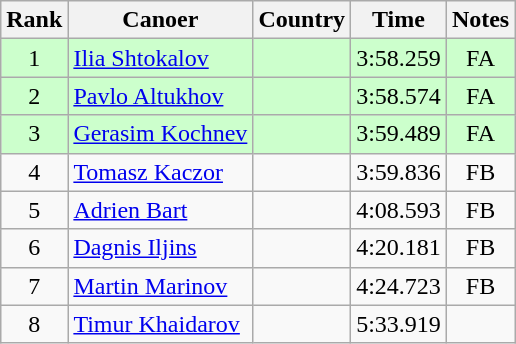<table class="wikitable sortable" style="text-align:center;">
<tr>
<th>Rank</th>
<th>Canoer</th>
<th>Country</th>
<th>Time</th>
<th>Notes</th>
</tr>
<tr bgcolor=ccffcc>
<td>1</td>
<td align=left><a href='#'>Ilia Shtokalov</a></td>
<td align=left></td>
<td>3:58.259</td>
<td>FA</td>
</tr>
<tr bgcolor=ccffcc>
<td>2</td>
<td align=left><a href='#'>Pavlo Altukhov</a></td>
<td align=left></td>
<td>3:58.574</td>
<td>FA</td>
</tr>
<tr bgcolor=ccffcc>
<td>3</td>
<td align=left><a href='#'>Gerasim Kochnev</a></td>
<td align=left></td>
<td>3:59.489</td>
<td>FA</td>
</tr>
<tr>
<td>4</td>
<td align=left><a href='#'>Tomasz Kaczor</a></td>
<td align=left></td>
<td>3:59.836</td>
<td>FB</td>
</tr>
<tr>
<td>5</td>
<td align=left><a href='#'>Adrien Bart</a></td>
<td align=left></td>
<td>4:08.593</td>
<td>FB</td>
</tr>
<tr>
<td>6</td>
<td align=left><a href='#'>Dagnis Iljins</a></td>
<td align=left></td>
<td>4:20.181</td>
<td>FB</td>
</tr>
<tr>
<td>7</td>
<td align=left><a href='#'>Martin Marinov</a></td>
<td align=left></td>
<td>4:24.723</td>
<td>FB</td>
</tr>
<tr>
<td>8</td>
<td align=left><a href='#'>Timur Khaidarov</a></td>
<td align=left></td>
<td>5:33.919</td>
<td></td>
</tr>
</table>
